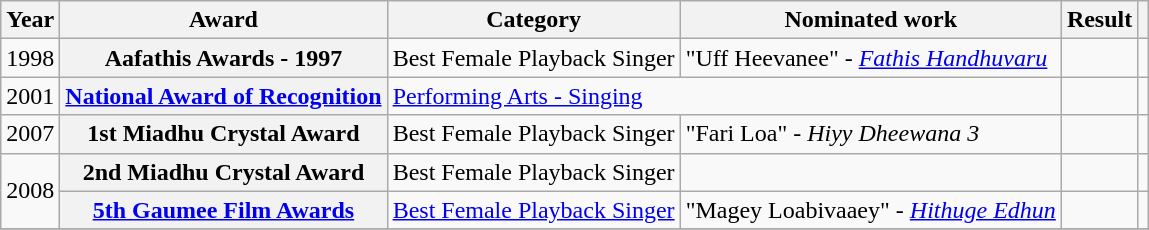<table class="wikitable plainrowheaders sortable">
<tr>
<th scope="col">Year</th>
<th scope="col">Award</th>
<th scope="col">Category</th>
<th scope="col">Nominated work</th>
<th scope="col">Result</th>
<th scope="col" class="unsortable"></th>
</tr>
<tr>
<td>1998</td>
<th scope="row">Aafathis Awards - 1997</th>
<td>Best Female Playback Singer</td>
<td>"Uff Heevanee" - <em><a href='#'>Fathis Handhuvaru</a></em></td>
<td></td>
<td style="text-align:center;"></td>
</tr>
<tr>
<td>2001</td>
<th scope="row"><a href='#'>National Award of Recognition</a></th>
<td colspan="2"><a href='#'>Performing Arts - Singing</a></td>
<td></td>
<td style="text-align:center;"></td>
</tr>
<tr>
<td>2007</td>
<th scope="row">1st Miadhu Crystal Award</th>
<td>Best Female Playback Singer</td>
<td>"Fari Loa" - <em>Hiyy Dheewana 3</em></td>
<td></td>
<td style="text-align:center;"></td>
</tr>
<tr>
<td rowspan="2">2008</td>
<th scope="row">2nd Miadhu Crystal Award</th>
<td>Best Female Playback Singer</td>
<td></td>
<td></td>
<td style="text-align:center;"></td>
</tr>
<tr>
<th scope="row"><a href='#'>5th Gaumee Film Awards</a></th>
<td><a href='#'>Best Female Playback Singer</a></td>
<td>"Magey Loabivaaey" - <em><a href='#'>Hithuge Edhun</a></em></td>
<td></td>
<td style="text-align:center;"></td>
</tr>
<tr>
</tr>
</table>
